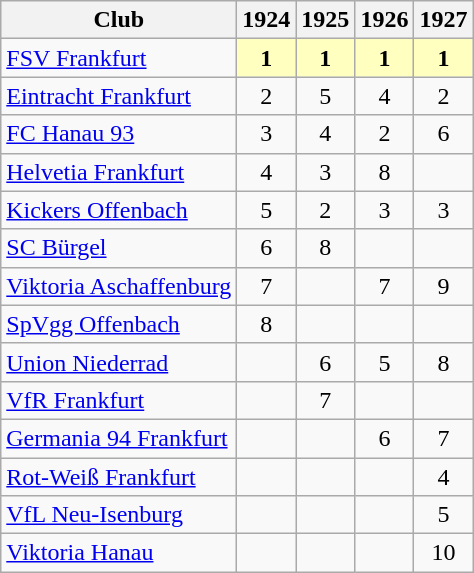<table class="wikitable">
<tr>
<th>Club</th>
<th>1924</th>
<th>1925</th>
<th>1926</th>
<th>1927</th>
</tr>
<tr align="center">
<td align="left"><a href='#'>FSV Frankfurt</a></td>
<td style="background:#ffffbf"><strong>1</strong></td>
<td style="background:#ffffbf"><strong>1</strong></td>
<td style="background:#ffffbf"><strong>1</strong></td>
<td style="background:#ffffbf"><strong>1</strong></td>
</tr>
<tr align="center">
<td align="left"><a href='#'>Eintracht Frankfurt</a></td>
<td>2</td>
<td>5</td>
<td>4</td>
<td>2</td>
</tr>
<tr align="center">
<td align="left"><a href='#'>FC Hanau 93</a></td>
<td>3</td>
<td>4</td>
<td>2</td>
<td>6</td>
</tr>
<tr align="center">
<td align="left"><a href='#'>Helvetia Frankfurt</a></td>
<td>4</td>
<td>3</td>
<td>8</td>
<td></td>
</tr>
<tr align="center">
<td align="left"><a href='#'>Kickers Offenbach</a></td>
<td>5</td>
<td>2</td>
<td>3</td>
<td>3</td>
</tr>
<tr align="center">
<td align="left"><a href='#'>SC Bürgel</a></td>
<td>6</td>
<td>8</td>
<td></td>
<td></td>
</tr>
<tr align="center">
<td align="left"><a href='#'>Viktoria Aschaffenburg</a></td>
<td>7</td>
<td></td>
<td>7</td>
<td>9</td>
</tr>
<tr align="center">
<td align="left"><a href='#'>SpVgg Offenbach</a></td>
<td>8</td>
<td></td>
<td></td>
<td></td>
</tr>
<tr align="center">
<td align="left"><a href='#'>Union Niederrad</a></td>
<td></td>
<td>6</td>
<td>5</td>
<td>8</td>
</tr>
<tr align="center">
<td align="left"><a href='#'>VfR Frankfurt</a></td>
<td></td>
<td>7</td>
<td></td>
<td></td>
</tr>
<tr align="center">
<td align="left"><a href='#'>Germania 94 Frankfurt</a></td>
<td></td>
<td></td>
<td>6</td>
<td>7</td>
</tr>
<tr align="center">
<td align="left"><a href='#'>Rot-Weiß Frankfurt</a></td>
<td></td>
<td></td>
<td></td>
<td>4</td>
</tr>
<tr align="center">
<td align="left"><a href='#'>VfL Neu-Isenburg</a></td>
<td></td>
<td></td>
<td></td>
<td>5</td>
</tr>
<tr align="center">
<td align="left"><a href='#'>Viktoria Hanau</a></td>
<td></td>
<td></td>
<td></td>
<td>10</td>
</tr>
</table>
